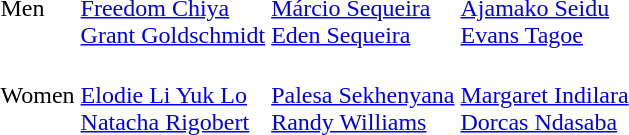<table>
<tr>
<td>Men</td>
<td align="left"><br><a href='#'>Freedom Chiya</a><br><a href='#'>Grant Goldschmidt</a></td>
<td align="left"><br><a href='#'>Márcio Sequeira</a><br><a href='#'>Eden Sequeira</a></td>
<td align="left"><br><a href='#'>Ajamako Seidu</a><br><a href='#'>Evans Tagoe</a></td>
</tr>
<tr>
<td>Women</td>
<td align="left"><br><a href='#'>Elodie Li Yuk Lo</a><br><a href='#'>Natacha Rigobert</a></td>
<td align="left"><br><a href='#'>Palesa Sekhenyana</a><br><a href='#'>Randy Williams</a></td>
<td align="left"><br><a href='#'>Margaret Indilara</a><br><a href='#'>Dorcas Ndasaba</a></td>
</tr>
</table>
